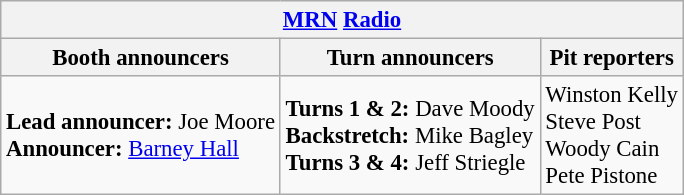<table class="wikitable" style="font-size: 95%;">
<tr>
<th colspan="3"><a href='#'>MRN</a> <a href='#'>Radio</a></th>
</tr>
<tr>
<th>Booth announcers</th>
<th>Turn announcers</th>
<th>Pit reporters</th>
</tr>
<tr>
<td><strong>Lead announcer:</strong> Joe Moore<br><strong>Announcer:</strong> <a href='#'>Barney Hall</a></td>
<td><strong>Turns 1 & 2:</strong> Dave Moody<br><strong>Backstretch:</strong> Mike Bagley<br><strong>Turns 3 & 4:</strong> Jeff Striegle</td>
<td>Winston Kelly<br>Steve Post<br>Woody Cain<br>Pete Pistone</td>
</tr>
</table>
